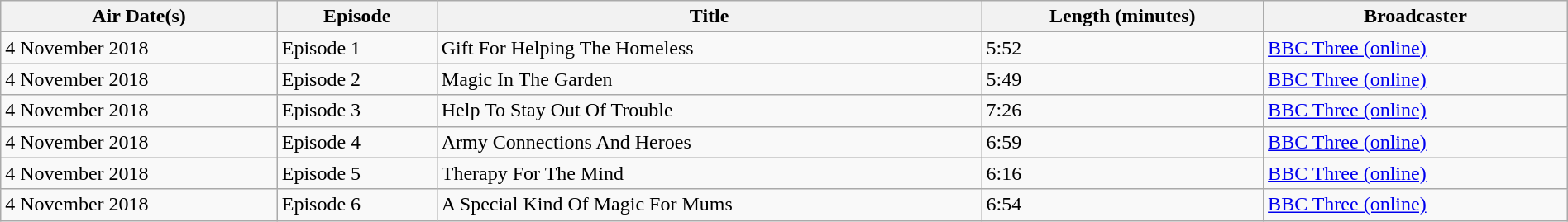<table class="wikitable plainrowheaders" style="width:100%; margin:auto;">
<tr>
<th>Air Date(s)</th>
<th>Episode</th>
<th>Title</th>
<th>Length (minutes)</th>
<th>Broadcaster</th>
</tr>
<tr>
<td>4 November 2018</td>
<td>Episode 1</td>
<td>Gift For Helping The Homeless</td>
<td>5:52</td>
<td><a href='#'>BBC Three (online)</a></td>
</tr>
<tr>
<td>4 November 2018</td>
<td>Episode 2</td>
<td>Magic In The Garden</td>
<td>5:49</td>
<td><a href='#'>BBC Three (online)</a></td>
</tr>
<tr>
<td>4 November 2018</td>
<td>Episode 3</td>
<td>Help To Stay Out Of Trouble</td>
<td>7:26</td>
<td><a href='#'>BBC Three (online)</a></td>
</tr>
<tr>
<td>4 November 2018</td>
<td>Episode 4</td>
<td>Army Connections And Heroes</td>
<td>6:59</td>
<td><a href='#'>BBC Three (online)</a></td>
</tr>
<tr>
<td>4 November 2018</td>
<td>Episode 5</td>
<td>Therapy For The Mind</td>
<td>6:16</td>
<td><a href='#'>BBC Three (online)</a></td>
</tr>
<tr>
<td>4 November 2018</td>
<td>Episode 6</td>
<td>A Special Kind Of Magic For Mums</td>
<td>6:54</td>
<td><a href='#'>BBC Three (online)</a></td>
</tr>
</table>
